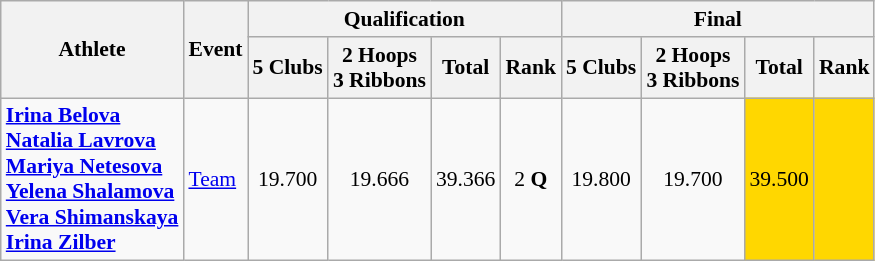<table class="wikitable" style="font-size:90%">
<tr>
<th rowspan="2">Athlete</th>
<th rowspan="2">Event</th>
<th colspan="4">Qualification</th>
<th colspan="4">Final</th>
</tr>
<tr>
<th>5  Clubs</th>
<th>2 Hoops <br>3 Ribbons</th>
<th>Total</th>
<th>Rank</th>
<th>5  Clubs</th>
<th>2 Hoops <br>3 Ribbons</th>
<th>Total</th>
<th>Rank</th>
</tr>
<tr>
<td><strong><a href='#'>Irina Belova</a><br><a href='#'>Natalia Lavrova</a><br><a href='#'>Mariya Netesova</a><br><a href='#'>Yelena Shalamova</a><br><a href='#'>Vera Shimanskaya</a><br><a href='#'>Irina Zilber</a></strong></td>
<td><a href='#'>Team</a></td>
<td align=center>19.700</td>
<td align=center>19.666</td>
<td align=center>39.366</td>
<td align=center>2 <strong>Q</strong></td>
<td align=center>19.800</td>
<td align=center>19.700</td>
<td bgcolor=gold align=center>39.500</td>
<td bgcolor=gold align=center></td>
</tr>
</table>
